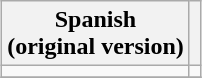<table class="wikitable" style="margin: 1em auto 1em auto">
<tr align=center>
<th>Spanish<br>(original version)</th>
<th></th>
</tr>
<tr>
<td></td>
<td></td>
</tr>
<tr>
</tr>
</table>
